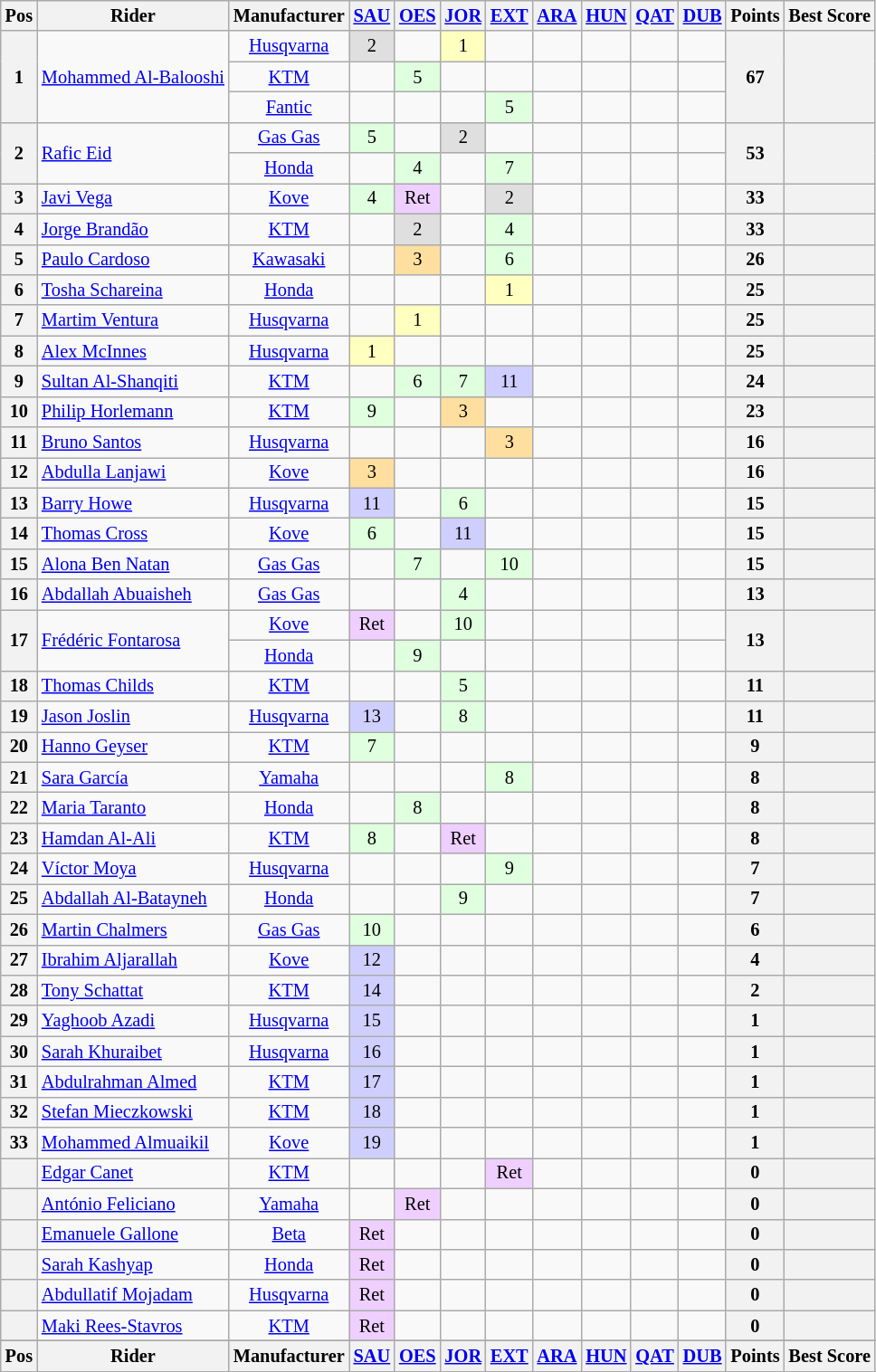<table class="wikitable" style="font-size: 85%; text-align: center;">
<tr valign="top">
<th valign="middle">Pos</th>
<th valign="middle">Rider</th>
<th valign="middle">Manufacturer</th>
<th><a href='#'>SAU</a><br></th>
<th><a href='#'>OES</a><br></th>
<th><a href='#'>JOR</a><br></th>
<th><a href='#'>EXT</a><br></th>
<th><a href='#'>ARA</a><br></th>
<th><a href='#'>HUN</a><br></th>
<th><a href='#'>QAT</a><br></th>
<th><a href='#'>DUB</a><br></th>
<th valign="middle">Points</th>
<th valign="middle">Best Score</th>
</tr>
<tr>
<th rowspan=3>1</th>
<td rowspan=3 align="left"> <a href='#'>Mohammed Al-Balooshi</a></td>
<td><a href='#'>Husqvarna</a></td>
<td style="background:#dfdfdf;">2</td>
<td></td>
<td style="background:#ffffbf;">1</td>
<td></td>
<td></td>
<td></td>
<td></td>
<td></td>
<th rowspan=3>67</th>
<th rowspan=3></th>
</tr>
<tr>
<td><a href='#'>KTM</a></td>
<td></td>
<td style="background:#dfffdf;">5</td>
<td></td>
<td></td>
<td></td>
<td></td>
<td></td>
<td></td>
</tr>
<tr>
<td><a href='#'>Fantic</a></td>
<td></td>
<td></td>
<td></td>
<td style="background:#dfffdf;">5</td>
<td></td>
<td></td>
<td></td>
<td></td>
</tr>
<tr>
<th rowspan=2>2</th>
<td rowspan=2 align="left"> <a href='#'>Rafic Eid</a></td>
<td><a href='#'>Gas Gas</a></td>
<td style="background:#dfffdf;">5</td>
<td></td>
<td style="background:#dfdfdf;">2</td>
<td></td>
<td></td>
<td></td>
<td></td>
<td></td>
<th rowspan=2>53</th>
<th rowspan=2></th>
</tr>
<tr>
<td><a href='#'>Honda</a></td>
<td></td>
<td style="background:#dfffdf;">4</td>
<td></td>
<td style="background:#dfffdf;">7</td>
<td></td>
<td></td>
<td></td>
<td></td>
</tr>
<tr>
<th>3</th>
<td align="left"> <a href='#'>Javi Vega</a></td>
<td><a href='#'>Kove</a></td>
<td style="background:#dfffdf;">4</td>
<td style="background:#efcfff;">Ret</td>
<td></td>
<td style="background:#dfdfdf;">2</td>
<td></td>
<td></td>
<td></td>
<td></td>
<th>33</th>
<th></th>
</tr>
<tr>
<th>4</th>
<td align="left"> <a href='#'>Jorge Brandão</a></td>
<td><a href='#'>KTM</a></td>
<td></td>
<td style="background:#dfdfdf;">2</td>
<td></td>
<td style="background:#dfffdf;">4</td>
<td></td>
<td></td>
<td></td>
<td></td>
<th>33</th>
<th></th>
</tr>
<tr>
<th>5</th>
<td align="left"> <a href='#'>Paulo Cardoso</a></td>
<td><a href='#'>Kawasaki</a></td>
<td></td>
<td style="background:#ffdf9f;">3</td>
<td></td>
<td style="background:#dfffdf;">6</td>
<td></td>
<td></td>
<td></td>
<td></td>
<th>26</th>
<th></th>
</tr>
<tr>
<th>6</th>
<td align="left"> <a href='#'>Tosha Schareina</a></td>
<td><a href='#'>Honda</a></td>
<td></td>
<td></td>
<td></td>
<td style="background:#ffffbf;">1</td>
<td></td>
<td></td>
<td></td>
<td></td>
<th>25</th>
<th></th>
</tr>
<tr>
<th>7</th>
<td align="left"> <a href='#'>Martim Ventura</a></td>
<td><a href='#'>Husqvarna</a></td>
<td></td>
<td style="background:#ffffbf;">1</td>
<td></td>
<td></td>
<td></td>
<td></td>
<td></td>
<td></td>
<th>25</th>
<th></th>
</tr>
<tr>
<th>8</th>
<td align="left"> <a href='#'>Alex McInnes</a></td>
<td><a href='#'>Husqvarna</a></td>
<td style="background:#ffffbf;">1</td>
<td></td>
<td></td>
<td></td>
<td></td>
<td></td>
<td></td>
<td></td>
<th>25</th>
<th></th>
</tr>
<tr>
<th>9</th>
<td align="left"> <a href='#'>Sultan Al-Shanqiti</a></td>
<td><a href='#'>KTM</a></td>
<td></td>
<td style="background:#dfffdf;">6</td>
<td style="background:#dfffdf;">7</td>
<td style="background:#cfcfff;">11</td>
<td></td>
<td></td>
<td></td>
<td></td>
<th>24</th>
<th></th>
</tr>
<tr>
<th>10</th>
<td align="left"> <a href='#'>Philip Horlemann</a></td>
<td><a href='#'>KTM</a></td>
<td style="background:#dfffdf;">9</td>
<td></td>
<td style="background:#ffdf9f;">3</td>
<td></td>
<td></td>
<td></td>
<td></td>
<td></td>
<th>23</th>
<th></th>
</tr>
<tr>
<th>11</th>
<td align="left"> <a href='#'>Bruno Santos</a></td>
<td><a href='#'>Husqvarna</a></td>
<td></td>
<td></td>
<td></td>
<td style="background:#ffdf9f;">3</td>
<td></td>
<td></td>
<td></td>
<td></td>
<th>16</th>
<th></th>
</tr>
<tr>
<th>12</th>
<td align="left"> <a href='#'>Abdulla Lanjawi</a></td>
<td><a href='#'>Kove</a></td>
<td style="background:#ffdf9f;">3</td>
<td></td>
<td></td>
<td></td>
<td></td>
<td></td>
<td></td>
<td></td>
<th>16</th>
<th></th>
</tr>
<tr>
<th>13</th>
<td align="left"> <a href='#'>Barry Howe</a></td>
<td><a href='#'>Husqvarna</a></td>
<td style="background:#cfcfff;">11</td>
<td></td>
<td style="background:#dfffdf;">6</td>
<td></td>
<td></td>
<td></td>
<td></td>
<td></td>
<th>15</th>
<th></th>
</tr>
<tr>
<th>14</th>
<td align="left"> <a href='#'>Thomas Cross</a></td>
<td><a href='#'>Kove</a></td>
<td style="background:#dfffdf;">6</td>
<td></td>
<td style="background:#cfcfff;">11</td>
<td></td>
<td></td>
<td></td>
<td></td>
<td></td>
<th>15</th>
<th></th>
</tr>
<tr>
<th>15</th>
<td align="left"> <a href='#'>Alona Ben Natan</a></td>
<td><a href='#'>Gas Gas</a></td>
<td></td>
<td style="background:#dfffdf;">7</td>
<td></td>
<td style="background:#dfffdf;">10</td>
<td></td>
<td></td>
<td></td>
<td></td>
<th>15</th>
<th></th>
</tr>
<tr>
<th>16</th>
<td align="left"> <a href='#'>Abdallah Abuaisheh</a></td>
<td><a href='#'>Gas Gas</a></td>
<td></td>
<td></td>
<td style="background:#dfffdf;">4</td>
<td></td>
<td></td>
<td></td>
<td></td>
<td></td>
<th>13</th>
<th></th>
</tr>
<tr>
<th rowspan=2>17</th>
<td rowspan=2 align="left"> <a href='#'>Frédéric Fontarosa</a></td>
<td><a href='#'>Kove</a></td>
<td style="background:#efcfff;">Ret</td>
<td></td>
<td style="background:#dfffdf;">10</td>
<td></td>
<td></td>
<td></td>
<td></td>
<td></td>
<th rowspan=2>13</th>
<th rowspan=2></th>
</tr>
<tr>
<td><a href='#'>Honda</a></td>
<td></td>
<td style="background:#dfffdf;">9</td>
<td></td>
<td></td>
<td></td>
<td></td>
<td></td>
<td></td>
</tr>
<tr>
<th>18</th>
<td align="left"> <a href='#'>Thomas Childs</a></td>
<td><a href='#'>KTM</a></td>
<td></td>
<td></td>
<td style="background:#dfffdf;">5</td>
<td></td>
<td></td>
<td></td>
<td></td>
<td></td>
<th>11</th>
<th></th>
</tr>
<tr>
<th>19</th>
<td align="left"> <a href='#'>Jason Joslin</a></td>
<td><a href='#'>Husqvarna</a></td>
<td style="background:#cfcfff;">13</td>
<td></td>
<td style="background:#dfffdf;">8</td>
<td></td>
<td></td>
<td></td>
<td></td>
<td></td>
<th>11</th>
<th></th>
</tr>
<tr>
<th>20</th>
<td align="left"> <a href='#'>Hanno Geyser</a></td>
<td><a href='#'>KTM</a></td>
<td style="background:#dfffdf;">7</td>
<td></td>
<td></td>
<td></td>
<td></td>
<td></td>
<td></td>
<td></td>
<th>9</th>
<th></th>
</tr>
<tr>
<th>21</th>
<td align="left"> <a href='#'>Sara García</a></td>
<td><a href='#'>Yamaha</a></td>
<td></td>
<td></td>
<td></td>
<td style="background:#dfffdf;">8</td>
<td></td>
<td></td>
<td></td>
<td></td>
<th>8</th>
<th></th>
</tr>
<tr>
<th>22</th>
<td align="left"> <a href='#'>Maria Taranto</a></td>
<td><a href='#'>Honda</a></td>
<td></td>
<td style="background:#dfffdf;">8</td>
<td></td>
<td></td>
<td></td>
<td></td>
<td></td>
<td></td>
<th>8</th>
<th></th>
</tr>
<tr>
<th>23</th>
<td align="left"> <a href='#'>Hamdan Al-Ali</a></td>
<td><a href='#'>KTM</a></td>
<td style="background:#dfffdf;">8</td>
<td></td>
<td style="background:#efcfff;">Ret</td>
<td></td>
<td></td>
<td></td>
<td></td>
<td></td>
<th>8</th>
<th></th>
</tr>
<tr>
<th>24</th>
<td align="left"> <a href='#'>Víctor Moya</a></td>
<td><a href='#'>Husqvarna</a></td>
<td></td>
<td></td>
<td></td>
<td style="background:#dfffdf;">9</td>
<td></td>
<td></td>
<td></td>
<td></td>
<th>7</th>
<th></th>
</tr>
<tr>
<th>25</th>
<td align="left"> <a href='#'>Abdallah Al-Batayneh</a></td>
<td><a href='#'>Honda</a></td>
<td></td>
<td></td>
<td style="background:#dfffdf;">9</td>
<td></td>
<td></td>
<td></td>
<td></td>
<td></td>
<th>7</th>
<th></th>
</tr>
<tr>
<th>26</th>
<td align="left"> <a href='#'>Martin Chalmers</a></td>
<td><a href='#'>Gas Gas</a></td>
<td style="background:#dfffdf;">10</td>
<td></td>
<td></td>
<td></td>
<td></td>
<td></td>
<td></td>
<td></td>
<th>6</th>
<th></th>
</tr>
<tr>
<th>27</th>
<td align="left"> <a href='#'>Ibrahim Aljarallah</a></td>
<td><a href='#'>Kove</a></td>
<td style="background:#cfcfff;">12</td>
<td></td>
<td></td>
<td></td>
<td></td>
<td></td>
<td></td>
<td></td>
<th>4</th>
<th></th>
</tr>
<tr>
<th>28</th>
<td align="left"> <a href='#'>Tony Schattat</a></td>
<td><a href='#'>KTM</a></td>
<td style="background:#cfcfff;">14</td>
<td></td>
<td></td>
<td></td>
<td></td>
<td></td>
<td></td>
<td></td>
<th>2</th>
<th></th>
</tr>
<tr>
<th>29</th>
<td align="left"> <a href='#'>Yaghoob Azadi</a></td>
<td><a href='#'>Husqvarna</a></td>
<td style="background:#cfcfff;">15</td>
<td></td>
<td></td>
<td></td>
<td></td>
<td></td>
<td></td>
<td></td>
<th>1</th>
<th></th>
</tr>
<tr>
<th>30</th>
<td align="left"> <a href='#'>Sarah Khuraibet</a></td>
<td><a href='#'>Husqvarna</a></td>
<td style="background:#cfcfff;">16</td>
<td></td>
<td></td>
<td></td>
<td></td>
<td></td>
<td></td>
<td></td>
<th>1</th>
<th></th>
</tr>
<tr>
<th>31</th>
<td align="left"> <a href='#'>Abdulrahman Almed</a></td>
<td><a href='#'>KTM</a></td>
<td style="background:#cfcfff;">17</td>
<td></td>
<td></td>
<td></td>
<td></td>
<td></td>
<td></td>
<td></td>
<th>1</th>
<th></th>
</tr>
<tr>
<th>32</th>
<td align="left"> <a href='#'>Stefan Mieczkowski</a></td>
<td><a href='#'>KTM</a></td>
<td style="background:#cfcfff;">18</td>
<td></td>
<td></td>
<td></td>
<td></td>
<td></td>
<td></td>
<td></td>
<th>1</th>
<th></th>
</tr>
<tr>
<th>33</th>
<td align="left"> <a href='#'>Mohammed Almuaikil</a></td>
<td><a href='#'>Kove</a></td>
<td style="background:#cfcfff;">19</td>
<td></td>
<td></td>
<td></td>
<td></td>
<td></td>
<td></td>
<td></td>
<th>1</th>
<th></th>
</tr>
<tr>
<th></th>
<td align="left"> <a href='#'>Edgar Canet</a></td>
<td><a href='#'>KTM</a></td>
<td></td>
<td></td>
<td></td>
<td style="background:#efcfff;">Ret</td>
<td></td>
<td></td>
<td></td>
<td></td>
<th>0</th>
<th></th>
</tr>
<tr>
<th></th>
<td align="left"> <a href='#'>António Feliciano</a></td>
<td><a href='#'>Yamaha</a></td>
<td></td>
<td style="background:#efcfff;">Ret</td>
<td></td>
<td></td>
<td></td>
<td></td>
<td></td>
<td></td>
<th>0</th>
<th></th>
</tr>
<tr>
<th></th>
<td align="left"> <a href='#'>Emanuele Gallone</a></td>
<td><a href='#'>Beta</a></td>
<td style="background:#efcfff;">Ret</td>
<td></td>
<td></td>
<td></td>
<td></td>
<td></td>
<td></td>
<td></td>
<th>0</th>
<th></th>
</tr>
<tr>
<th></th>
<td align="left"> <a href='#'>Sarah Kashyap</a></td>
<td><a href='#'>Honda</a></td>
<td style="background:#efcfff;">Ret</td>
<td></td>
<td></td>
<td></td>
<td></td>
<td></td>
<td></td>
<td></td>
<th>0</th>
<th></th>
</tr>
<tr>
<th></th>
<td align="left"> <a href='#'>Abdullatif Mojadam</a></td>
<td><a href='#'>Husqvarna</a></td>
<td style="background:#efcfff;">Ret</td>
<td></td>
<td></td>
<td></td>
<td></td>
<td></td>
<td></td>
<td></td>
<th>0</th>
<th></th>
</tr>
<tr>
<th></th>
<td align="left"> <a href='#'>Maki Rees-Stavros</a></td>
<td><a href='#'>KTM</a></td>
<td style="background:#efcfff;">Ret</td>
<td></td>
<td></td>
<td></td>
<td></td>
<td></td>
<td></td>
<td></td>
<th>0</th>
<th></th>
</tr>
<tr>
</tr>
<tr valign="top">
<th valign="middle">Pos</th>
<th valign="middle">Rider</th>
<th valign="middle">Manufacturer</th>
<th><a href='#'>SAU</a><br></th>
<th><a href='#'>OES</a><br></th>
<th><a href='#'>JOR</a><br></th>
<th><a href='#'>EXT</a><br></th>
<th><a href='#'>ARA</a><br></th>
<th><a href='#'>HUN</a><br></th>
<th><a href='#'>QAT</a><br></th>
<th><a href='#'>DUB</a><br></th>
<th valign="middle">Points</th>
<th valign="middle">Best Score</th>
</tr>
<tr>
</tr>
</table>
